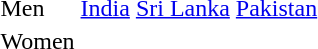<table>
<tr>
<td>Men<br></td>
<td> <a href='#'>India</a></td>
<td> <a href='#'>Sri Lanka</a></td>
<td> <a href='#'>Pakistan</a></td>
</tr>
<tr>
<td>Women<br></td>
<td></td>
<td></td>
<td></td>
</tr>
</table>
